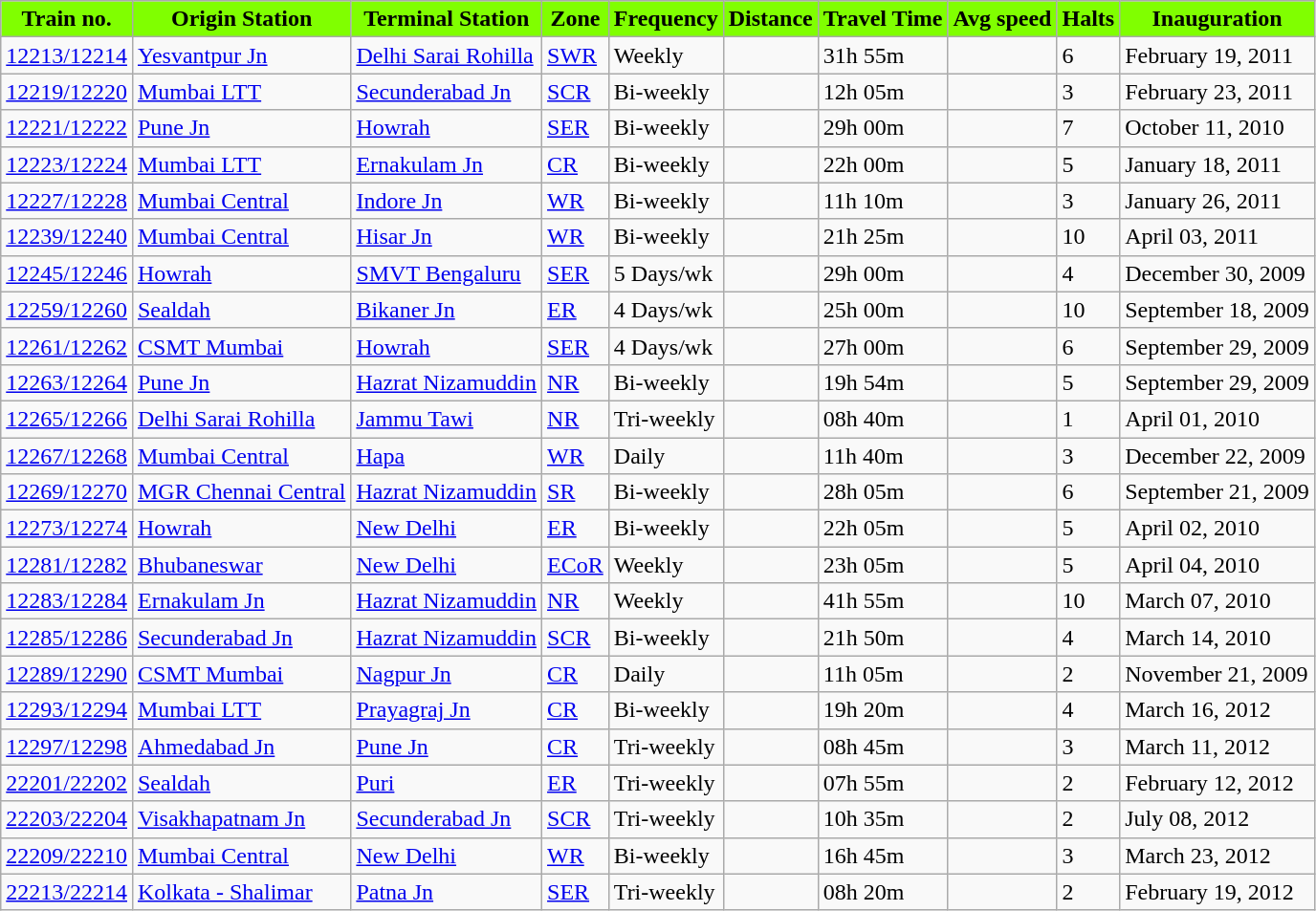<table class="wikitable sortable">
<tr>
<th style="background-color:#80FF00">Train no.</th>
<th style="background-color:#80FF00">Origin Station</th>
<th style="background-color:#80FF00">Terminal Station</th>
<th style="background-color:#80FF00">Zone</th>
<th style="background-color:#80FF00">Frequency</th>
<th style="background-color:#80FF00">Distance</th>
<th style="background-color:#80FF00">Travel Time</th>
<th style="background-color:#80FF00">Avg speed</th>
<th style="background-color:#80FF00">Halts</th>
<th style="background-color:#80FF00">Inauguration</th>
</tr>
<tr>
<td><a href='#'>12213/12214</a></td>
<td><a href='#'>Yesvantpur Jn</a></td>
<td><a href='#'>Delhi Sarai Rohilla</a></td>
<td><a href='#'>SWR</a></td>
<td>Weekly</td>
<td></td>
<td>31h 55m</td>
<td></td>
<td>6</td>
<td>February 19, 2011</td>
</tr>
<tr>
<td><a href='#'>12219/12220</a></td>
<td><a href='#'> Mumbai LTT</a></td>
<td><a href='#'>Secunderabad Jn</a></td>
<td><a href='#'>SCR</a></td>
<td>Bi-weekly</td>
<td></td>
<td>12h 05m</td>
<td></td>
<td>3</td>
<td>February 23, 2011</td>
</tr>
<tr>
<td><a href='#'>12221/12222</a></td>
<td><a href='#'>Pune Jn</a></td>
<td><a href='#'> Howrah</a></td>
<td><a href='#'>SER</a></td>
<td>Bi-weekly</td>
<td></td>
<td>29h 00m</td>
<td></td>
<td>7</td>
<td>October 11, 2010</td>
</tr>
<tr>
<td><a href='#'>12223/12224</a></td>
<td><a href='#'>Mumbai LTT</a></td>
<td><a href='#'>Ernakulam Jn</a></td>
<td><a href='#'>CR</a></td>
<td>Bi-weekly</td>
<td></td>
<td>22h 00m</td>
<td></td>
<td>5</td>
<td>January 18, 2011</td>
</tr>
<tr>
<td><a href='#'> 12227/12228</a></td>
<td><a href='#'> Mumbai Central</a></td>
<td><a href='#'> Indore Jn</a></td>
<td><a href='#'>WR</a></td>
<td>Bi-weekly</td>
<td></td>
<td>11h 10m</td>
<td></td>
<td>3</td>
<td>January 26, 2011</td>
</tr>
<tr>
<td><a href='#'>12239/12240</a></td>
<td><a href='#'> Mumbai Central</a></td>
<td><a href='#'> Hisar Jn</a></td>
<td><a href='#'>WR</a></td>
<td>Bi-weekly</td>
<td></td>
<td>21h 25m</td>
<td></td>
<td>10</td>
<td>April 03, 2011</td>
</tr>
<tr>
<td><a href='#'>12245/12246</a></td>
<td><a href='#'>Howrah</a></td>
<td><a href='#'>SMVT Bengaluru</a></td>
<td><a href='#'>SER</a></td>
<td>5 Days/wk</td>
<td></td>
<td>29h 00m</td>
<td></td>
<td>4</td>
<td>December 30, 2009</td>
</tr>
<tr>
<td><a href='#'> 12259/12260</a></td>
<td><a href='#'>Sealdah</a></td>
<td><a href='#'>Bikaner Jn</a></td>
<td><a href='#'>ER</a></td>
<td>4 Days/wk</td>
<td></td>
<td>25h 00m</td>
<td></td>
<td>10</td>
<td>September 18, 2009</td>
</tr>
<tr>
<td><a href='#'> 12261/12262</a></td>
<td><a href='#'>CSMT Mumbai</a></td>
<td><a href='#'>Howrah</a></td>
<td><a href='#'>SER</a></td>
<td>4 Days/wk</td>
<td></td>
<td>27h 00m</td>
<td></td>
<td>6</td>
<td>September 29, 2009</td>
</tr>
<tr>
<td><a href='#'> 12263/12264</a></td>
<td><a href='#'>Pune Jn</a></td>
<td><a href='#'> Hazrat Nizamuddin</a></td>
<td><a href='#'>NR</a></td>
<td>Bi-weekly</td>
<td></td>
<td>19h 54m</td>
<td></td>
<td>5</td>
<td>September 29, 2009</td>
</tr>
<tr>
<td><a href='#'> 12265/12266</a></td>
<td><a href='#'>Delhi Sarai Rohilla</a></td>
<td><a href='#'>Jammu Tawi</a></td>
<td><a href='#'>NR</a></td>
<td>Tri-weekly</td>
<td></td>
<td>08h 40m</td>
<td></td>
<td>1</td>
<td>April 01, 2010</td>
</tr>
<tr>
<td><a href='#'> 12267/12268</a></td>
<td><a href='#'>Mumbai Central</a></td>
<td><a href='#'>Hapa</a></td>
<td><a href='#'>WR</a></td>
<td>Daily</td>
<td></td>
<td>11h 40m</td>
<td></td>
<td>3</td>
<td>December 22, 2009</td>
</tr>
<tr>
<td><a href='#'> 12269/12270</a></td>
<td><a href='#'>MGR Chennai Central</a></td>
<td><a href='#'> Hazrat Nizamuddin</a></td>
<td><a href='#'>SR</a></td>
<td>Bi-weekly</td>
<td></td>
<td>28h 05m</td>
<td></td>
<td>6</td>
<td>September 21, 2009</td>
</tr>
<tr>
<td><a href='#'> 12273/12274</a></td>
<td><a href='#'>Howrah</a></td>
<td><a href='#'>New Delhi</a></td>
<td><a href='#'>ER</a></td>
<td>Bi-weekly</td>
<td></td>
<td>22h 05m</td>
<td></td>
<td>5</td>
<td>April 02, 2010</td>
</tr>
<tr>
<td><a href='#'> 12281/12282</a></td>
<td><a href='#'>Bhubaneswar</a></td>
<td><a href='#'>New Delhi</a></td>
<td><a href='#'>ECoR</a></td>
<td>Weekly</td>
<td></td>
<td>23h 05m</td>
<td></td>
<td>5</td>
<td>April 04, 2010</td>
</tr>
<tr>
<td><a href='#'> 12283/12284</a></td>
<td><a href='#'> Ernakulam Jn</a></td>
<td><a href='#'> Hazrat Nizamuddin</a></td>
<td><a href='#'>NR</a></td>
<td>Weekly</td>
<td></td>
<td>41h 55m</td>
<td></td>
<td>10</td>
<td>March 07, 2010</td>
</tr>
<tr>
<td><a href='#'> 12285/12286</a></td>
<td><a href='#'>Secunderabad Jn</a></td>
<td><a href='#'>Hazrat Nizamuddin</a></td>
<td><a href='#'>SCR</a></td>
<td>Bi-weekly</td>
<td></td>
<td>21h 50m</td>
<td></td>
<td>4</td>
<td>March 14, 2010</td>
</tr>
<tr>
<td><a href='#'> 12289/12290</a></td>
<td><a href='#'>CSMT Mumbai</a></td>
<td><a href='#'>Nagpur Jn</a></td>
<td><a href='#'>CR</a></td>
<td>Daily</td>
<td></td>
<td>11h 05m</td>
<td></td>
<td>2</td>
<td>November 21, 2009</td>
</tr>
<tr>
<td><a href='#'>12293/12294</a></td>
<td><a href='#'>Mumbai LTT</a></td>
<td><a href='#'>Prayagraj Jn</a></td>
<td><a href='#'>CR</a></td>
<td>Bi-weekly</td>
<td></td>
<td>19h 20m</td>
<td></td>
<td>4</td>
<td>March 16, 2012</td>
</tr>
<tr>
<td><a href='#'> 12297/12298</a></td>
<td><a href='#'>Ahmedabad Jn</a></td>
<td><a href='#'>Pune Jn</a></td>
<td><a href='#'>CR</a></td>
<td>Tri-weekly</td>
<td></td>
<td>08h 45m</td>
<td></td>
<td>3</td>
<td>March 11, 2012</td>
</tr>
<tr>
<td><a href='#'> 22201/22202</a></td>
<td><a href='#'>Sealdah</a></td>
<td><a href='#'>Puri</a></td>
<td><a href='#'>ER</a></td>
<td>Tri-weekly</td>
<td></td>
<td>07h 55m</td>
<td></td>
<td>2</td>
<td>February 12, 2012</td>
</tr>
<tr>
<td><a href='#'> 22203/22204</a></td>
<td><a href='#'>Visakhapatnam Jn</a></td>
<td><a href='#'>Secunderabad Jn</a></td>
<td><a href='#'>SCR</a></td>
<td>Tri-weekly</td>
<td></td>
<td>10h 35m</td>
<td></td>
<td>2</td>
<td>July 08, 2012</td>
</tr>
<tr>
<td><a href='#'> 22209/22210</a></td>
<td><a href='#'>Mumbai Central</a></td>
<td><a href='#'>New Delhi</a></td>
<td><a href='#'>WR</a></td>
<td>Bi-weekly</td>
<td></td>
<td>16h 45m</td>
<td></td>
<td>3</td>
<td>March 23, 2012</td>
</tr>
<tr>
<td><a href='#'> 22213/22214</a></td>
<td><a href='#'>Kolkata - Shalimar</a></td>
<td><a href='#'>Patna Jn</a></td>
<td><a href='#'>SER</a></td>
<td>Tri-weekly</td>
<td></td>
<td>08h 20m</td>
<td></td>
<td>2</td>
<td>February 19, 2012</td>
</tr>
</table>
